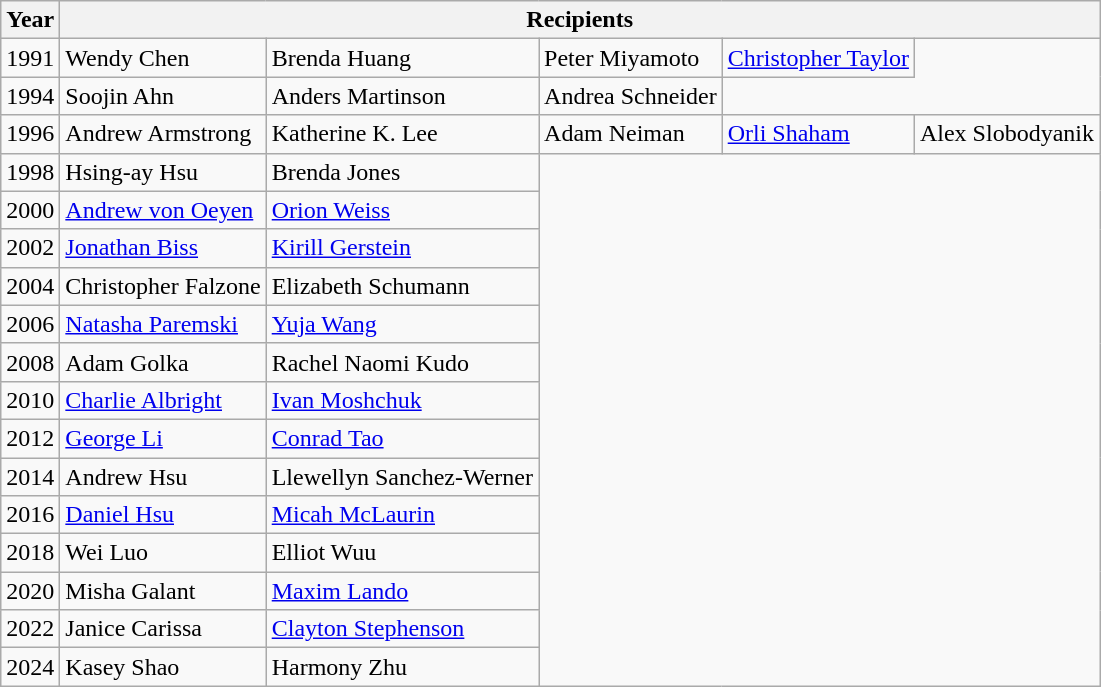<table class="wikitable">
<tr>
<th>Year</th>
<th colspan="5">Recipients</th>
</tr>
<tr>
<td>1991</td>
<td>Wendy Chen</td>
<td>Brenda Huang</td>
<td>Peter Miyamoto</td>
<td><a href='#'>Christopher Taylor</a></td>
</tr>
<tr>
<td>1994</td>
<td>Soojin Ahn</td>
<td>Anders Martinson</td>
<td>Andrea Schneider</td>
</tr>
<tr>
<td>1996</td>
<td>Andrew Armstrong</td>
<td>Katherine K. Lee</td>
<td>Adam Neiman</td>
<td><a href='#'>Orli Shaham</a></td>
<td>Alex Slobodyanik</td>
</tr>
<tr>
<td>1998</td>
<td>Hsing-ay Hsu</td>
<td>Brenda Jones</td>
</tr>
<tr>
<td>2000</td>
<td><a href='#'>Andrew von Oeyen</a></td>
<td><a href='#'>Orion Weiss</a></td>
</tr>
<tr>
<td>2002</td>
<td><a href='#'>Jonathan Biss</a></td>
<td><a href='#'>Kirill Gerstein</a></td>
</tr>
<tr>
<td>2004</td>
<td>Christopher Falzone</td>
<td>Elizabeth Schumann</td>
</tr>
<tr>
<td>2006</td>
<td><a href='#'>Natasha Paremski</a></td>
<td><a href='#'>Yuja Wang</a></td>
</tr>
<tr>
<td>2008</td>
<td>Adam Golka</td>
<td>Rachel Naomi Kudo</td>
</tr>
<tr>
<td>2010</td>
<td><a href='#'>Charlie Albright</a></td>
<td><a href='#'>Ivan Moshchuk</a></td>
</tr>
<tr>
<td>2012</td>
<td><a href='#'>George Li</a></td>
<td><a href='#'>Conrad Tao</a></td>
</tr>
<tr>
<td>2014</td>
<td>Andrew Hsu</td>
<td>Llewellyn Sanchez-Werner</td>
</tr>
<tr>
<td>2016</td>
<td><a href='#'>Daniel Hsu</a></td>
<td><a href='#'>Micah McLaurin</a></td>
</tr>
<tr>
<td>2018</td>
<td>Wei Luo</td>
<td>Elliot Wuu</td>
</tr>
<tr>
<td>2020</td>
<td>Misha Galant</td>
<td><a href='#'>Maxim Lando</a></td>
</tr>
<tr>
<td>2022</td>
<td>Janice Carissa</td>
<td><a href='#'>Clayton Stephenson</a></td>
</tr>
<tr>
<td>2024</td>
<td>Kasey Shao</td>
<td>Harmony Zhu</td>
</tr>
</table>
